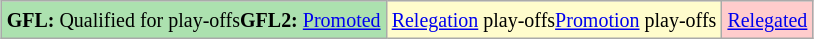<table class="wikitable" style="margin:auto;">
<tr>
<td style="background:#ace1af"><small><strong>GFL:</strong> Qualified for play-offs</small><small><strong>GFL2:</strong> <a href='#'>Promoted</a></small></td>
<td style="background:#fffccc"><small><a href='#'>Relegation</a> play-offs</small><small><a href='#'>Promotion</a> play-offs</small></td>
<td style="background:#ffcccc"><small><a href='#'>Relegated</a></small></td>
</tr>
</table>
